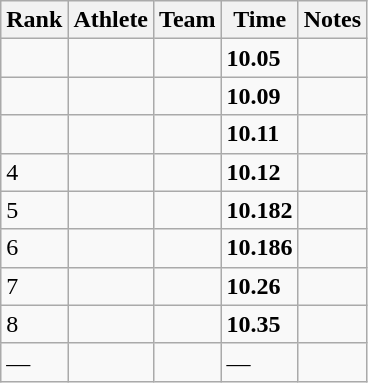<table class="wikitable sortable">
<tr>
<th>Rank</th>
<th>Athlete</th>
<th>Team</th>
<th>Time</th>
<th>Notes</th>
</tr>
<tr>
<td></td>
<td align=left></td>
<td></td>
<td><strong>10.05</strong></td>
<td></td>
</tr>
<tr>
<td></td>
<td align=left></td>
<td></td>
<td><strong>10.09</strong></td>
<td></td>
</tr>
<tr>
<td></td>
<td align=left></td>
<td></td>
<td><strong>10.11</strong></td>
<td></td>
</tr>
<tr>
<td>4</td>
<td align=left></td>
<td></td>
<td><strong>10.12</strong></td>
<td></td>
</tr>
<tr>
<td>5</td>
<td align=left></td>
<td></td>
<td><strong>10.182</strong></td>
<td></td>
</tr>
<tr>
<td>6</td>
<td align=left></td>
<td></td>
<td><strong>10.186</strong></td>
<td></td>
</tr>
<tr>
<td>7</td>
<td align=left></td>
<td></td>
<td><strong>10.26</strong></td>
<td></td>
</tr>
<tr>
<td>8</td>
<td align=left></td>
<td></td>
<td><strong>10.35</strong></td>
<td></td>
</tr>
<tr>
<td data-sort-value=9>—</td>
<td align=left></td>
<td></td>
<td>—</td>
<td></td>
</tr>
</table>
